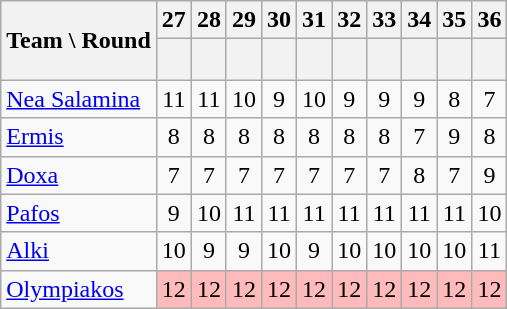<table class="wikitable sortable" style="font-size: 100%; text-align:center;">
<tr>
<th rowspan="2">Team \ Round</th>
<th align=center>27</th>
<th align=center>28</th>
<th align=center>29</th>
<th align=center>30</th>
<th align=center>31</th>
<th align=center>32</th>
<th align=center>33</th>
<th align=center>34</th>
<th align=center>35</th>
<th align=center>36</th>
</tr>
<tr>
<th style="text-align:center; height:20px;"></th>
<th align=center></th>
<th align=center></th>
<th align=center></th>
<th align=center></th>
<th align=center></th>
<th align=center></th>
<th align=center></th>
<th align=center></th>
<th align=center></th>
</tr>
<tr align=center>
<td align=left><a href='#'>Nea Salamina</a></td>
<td>11</td>
<td>11</td>
<td>10</td>
<td>9</td>
<td>10</td>
<td>9</td>
<td>9</td>
<td>9</td>
<td>8</td>
<td>7</td>
</tr>
<tr align=center>
<td align=left><a href='#'>Ermis</a></td>
<td>8</td>
<td>8</td>
<td>8</td>
<td>8</td>
<td>8</td>
<td>8</td>
<td>8</td>
<td>7</td>
<td>9</td>
<td>8</td>
</tr>
<tr align=center>
<td align=left><a href='#'>Doxa</a></td>
<td>7</td>
<td>7</td>
<td>7</td>
<td>7</td>
<td>7</td>
<td>7</td>
<td>7</td>
<td>8</td>
<td>7</td>
<td>9</td>
</tr>
<tr align=center>
<td align=left><a href='#'>Pafos</a></td>
<td>9</td>
<td>10</td>
<td>11</td>
<td>11</td>
<td>11</td>
<td>11</td>
<td>11</td>
<td>11</td>
<td>11</td>
<td>10</td>
</tr>
<tr align=center>
<td align=left><a href='#'>Alki</a></td>
<td>10</td>
<td>9</td>
<td>9</td>
<td>10</td>
<td>9</td>
<td>10</td>
<td>10</td>
<td>10</td>
<td>10</td>
<td>11</td>
</tr>
<tr align=center>
<td align=left><a href='#'>Olympiakos</a></td>
<td style="background:#FFBBBB">12</td>
<td style="background:#FFBBBB">12</td>
<td style="background:#FFBBBB">12</td>
<td style="background:#FFBBBB">12</td>
<td style="background:#FFBBBB">12</td>
<td style="background:#FFBBBB">12</td>
<td style="background:#FFBBBB">12</td>
<td style="background:#FFBBBB">12</td>
<td style="background:#FFBBBB">12</td>
<td style="background:#FFBBBB">12</td>
</tr>
</table>
